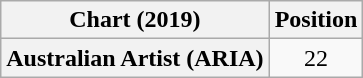<table class="wikitable plainrowheaders" style="text-align:center">
<tr>
<th scope="col">Chart (2019)</th>
<th scope="col">Position</th>
</tr>
<tr>
<th scope="row">Australian Artist (ARIA)</th>
<td>22</td>
</tr>
</table>
